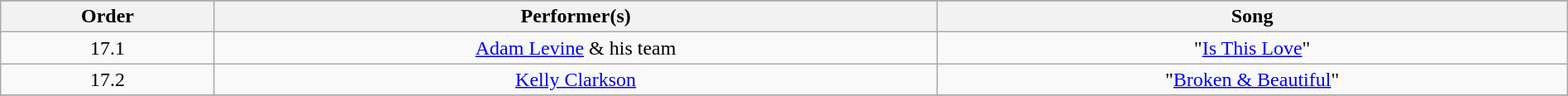<table class="wikitable" style="text-align:center; width:100%;">
<tr>
</tr>
<tr>
<th>Order</th>
<th>Performer(s)</th>
<th>Song</th>
</tr>
<tr>
<td>17.1</td>
<td><a href='#'>Adam Levine</a> & his team<br></td>
<td>"<a href='#'>Is This Love</a>"</td>
</tr>
<tr>
<td>17.2</td>
<td><a href='#'>Kelly Clarkson</a></td>
<td>"<a href='#'>Broken & Beautiful</a>"</td>
</tr>
<tr>
</tr>
</table>
